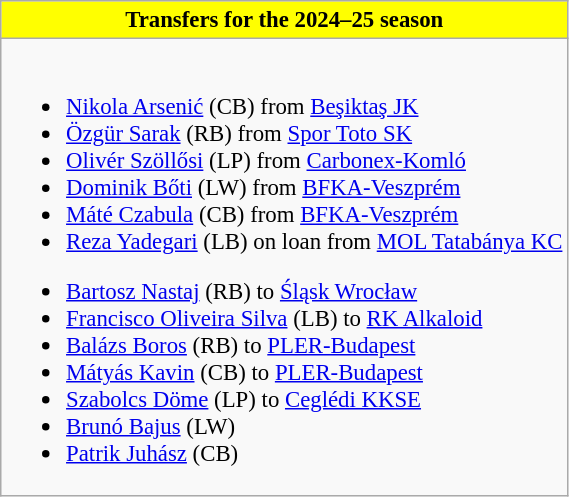<table class="wikitable collapsible collapsed" style="font-size:95%">
<tr>
<th style="color:black; background:yellow"> <strong>Transfers for the 2024–25 season</strong></th>
</tr>
<tr>
<td><br>
<ul><li> <a href='#'>Nikola Arsenić</a> (CB) from  <a href='#'>Beşiktaş JK</a></li><li> <a href='#'>Özgür Sarak</a> (RB) from  <a href='#'>Spor Toto SK</a></li><li> <a href='#'>Olivér Szöllősi</a> (LP) from  <a href='#'>Carbonex-Komló</a></li><li> <a href='#'>Dominik Bőti</a> (LW) from  <a href='#'>BFKA-Veszprém</a></li><li> <a href='#'>Máté Czabula</a> (CB) from  <a href='#'>BFKA-Veszprém</a></li><li> <a href='#'>Reza Yadegari</a> (LB) on loan from  <a href='#'>MOL Tatabánya KC</a></li></ul><ul><li> <a href='#'>Bartosz Nastaj</a> (RB) to  <a href='#'>Śląsk Wrocław</a></li><li> <a href='#'>Francisco Oliveira Silva</a> (LB) to  <a href='#'>RK Alkaloid</a></li><li> <a href='#'>Balázs Boros</a> (RB) to  <a href='#'>PLER-Budapest</a></li><li> <a href='#'>Mátyás Kavin</a> (CB) to  <a href='#'>PLER-Budapest</a></li><li> <a href='#'>Szabolcs Döme</a> (LP) to  <a href='#'>Ceglédi KKSE</a></li><li> <a href='#'>Brunó Bajus</a> (LW)</li><li> <a href='#'>Patrik Juhász</a> (CB)</li></ul></td>
</tr>
</table>
